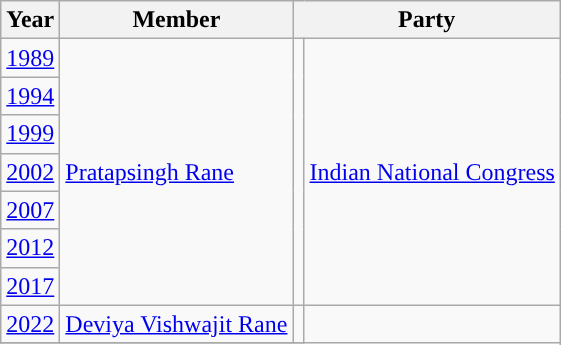<table class="wikitable sortable">
<tr>
<th>Year</th>
<th>Member</th>
<th colspan="2">Party</th>
</tr>
<tr>
<td><a href='#'>1989</a></td>
<td rowspan="7"><a href='#'>Pratapsingh Rane</a></td>
<td rowspan="7" style="background-color: "></td>
<td rowspan="7"><a href='#'>Indian National Congress</a></td>
</tr>
<tr>
<td><a href='#'>1994</a></td>
</tr>
<tr>
<td><a href='#'>1999</a></td>
</tr>
<tr>
<td><a href='#'>2002</a></td>
</tr>
<tr>
<td><a href='#'>2007</a></td>
</tr>
<tr>
<td><a href='#'>2012</a></td>
</tr>
<tr>
<td><a href='#'>2017</a></td>
</tr>
<tr>
<td><a href='#'>2022</a></td>
<td><a href='#'>Deviya Vishwajit Rane</a></td>
<td></td>
</tr>
<tr>
</tr>
</table>
